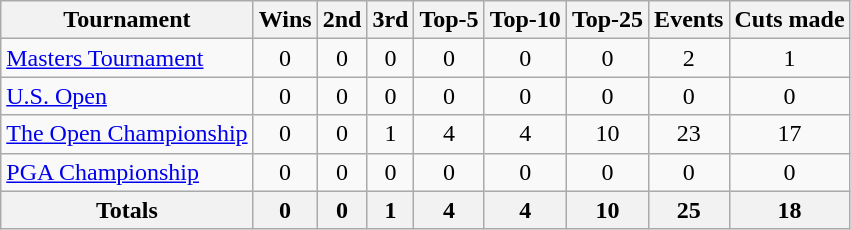<table class=wikitable style=text-align:center>
<tr>
<th>Tournament</th>
<th>Wins</th>
<th>2nd</th>
<th>3rd</th>
<th>Top-5</th>
<th>Top-10</th>
<th>Top-25</th>
<th>Events</th>
<th>Cuts made</th>
</tr>
<tr>
<td align=left><a href='#'>Masters Tournament</a></td>
<td>0</td>
<td>0</td>
<td>0</td>
<td>0</td>
<td>0</td>
<td>0</td>
<td>2</td>
<td>1</td>
</tr>
<tr>
<td align=left><a href='#'>U.S. Open</a></td>
<td>0</td>
<td>0</td>
<td>0</td>
<td>0</td>
<td>0</td>
<td>0</td>
<td>0</td>
<td>0</td>
</tr>
<tr>
<td align=left><a href='#'>The Open Championship</a></td>
<td>0</td>
<td>0</td>
<td>1</td>
<td>4</td>
<td>4</td>
<td>10</td>
<td>23</td>
<td>17</td>
</tr>
<tr>
<td align=left><a href='#'>PGA Championship</a></td>
<td>0</td>
<td>0</td>
<td>0</td>
<td>0</td>
<td>0</td>
<td>0</td>
<td>0</td>
<td>0</td>
</tr>
<tr>
<th>Totals</th>
<th>0</th>
<th>0</th>
<th>1</th>
<th>4</th>
<th>4</th>
<th>10</th>
<th>25</th>
<th>18</th>
</tr>
</table>
